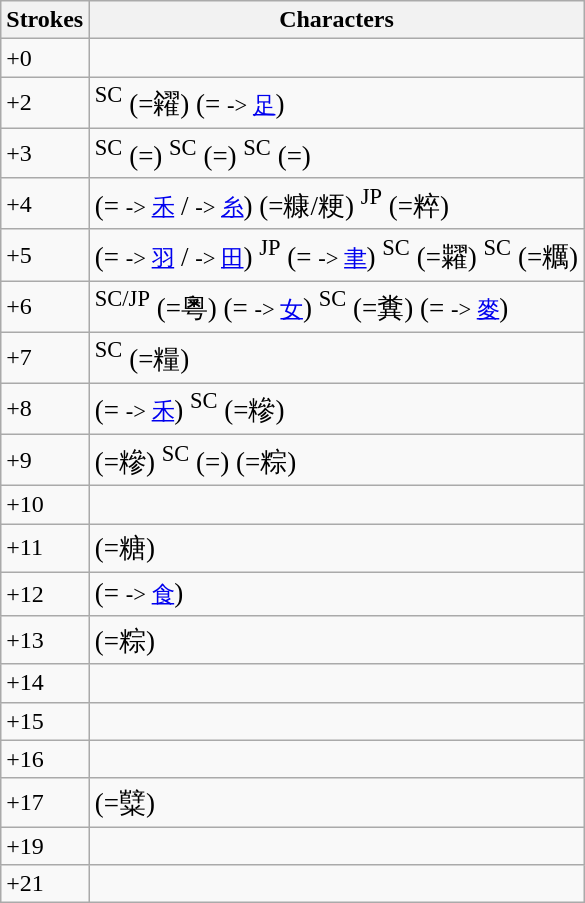<table class="wikitable">
<tr>
<th>Strokes</th>
<th>Characters</th>
</tr>
<tr>
<td>+0</td>
<td style="font-size: large;"></td>
</tr>
<tr>
<td>+2</td>
<td style="font-size: large;"><sup>SC</sup> (=糴)  (= <small>-> <a href='#'>足</a></small>) </td>
</tr>
<tr>
<td>+3</td>
<td style="font-size: large;"><sup>SC</sup> (=)     <sup>SC</sup> (=) <sup>SC</sup> (=)      </td>
</tr>
<tr>
<td>+4</td>
<td style="font-size: large;"> (= <small>-> <a href='#'>禾</a></small> /  <small>-> <a href='#'>糸</a></small>)     (=糠/粳)    <sup>JP</sup> (=粹)      </td>
</tr>
<tr>
<td>+5</td>
<td style="font-size: large;"> (= <small>-> <a href='#'>羽</a></small> /  <small>-> <a href='#'>田</a></small>)          <sup>JP</sup> (= <small>-> <a href='#'>聿</a></small>) <sup>SC</sup> (=糶) <sup>SC</sup> (=糲) </td>
</tr>
<tr>
<td>+6</td>
<td style="font-size: large;">     <sup>SC/JP</sup> (=粵)    (= <small>-> <a href='#'>女</a></small>)   <sup>SC</sup> (=糞)   (= <small>-> <a href='#'>麥</a></small>) </td>
</tr>
<tr>
<td>+7</td>
<td style="font-size: large;"><sup>SC</sup> (=糧)        </td>
</tr>
<tr>
<td>+8</td>
<td style="font-size: large;">     (= <small>-> <a href='#'>禾</a></small>)      <sup>SC</sup> (=糝)</td>
</tr>
<tr>
<td>+9</td>
<td style="font-size: large;"> (=糝)     <sup>SC</sup> (=)   (=粽)     </td>
</tr>
<tr>
<td>+10</td>
<td style="font-size: large;">         </td>
</tr>
<tr>
<td>+11</td>
<td style="font-size: large;">   (=糖)        </td>
</tr>
<tr>
<td>+12</td>
<td style="font-size: large;">  (= <small>-> <a href='#'>食</a></small>)   </td>
</tr>
<tr>
<td>+13</td>
<td style="font-size: large;">     (=粽)</td>
</tr>
<tr>
<td>+14</td>
<td style="font-size: large;">  </td>
</tr>
<tr>
<td>+15</td>
<td style="font-size: large;"></td>
</tr>
<tr>
<td>+16</td>
<td style="font-size: large;">  </td>
</tr>
<tr>
<td>+17</td>
<td style="font-size: large;"> (=糱)</td>
</tr>
<tr>
<td>+19</td>
<td style="font-size: large;"></td>
</tr>
<tr>
<td>+21</td>
<td style="font-size: large;"></td>
</tr>
</table>
